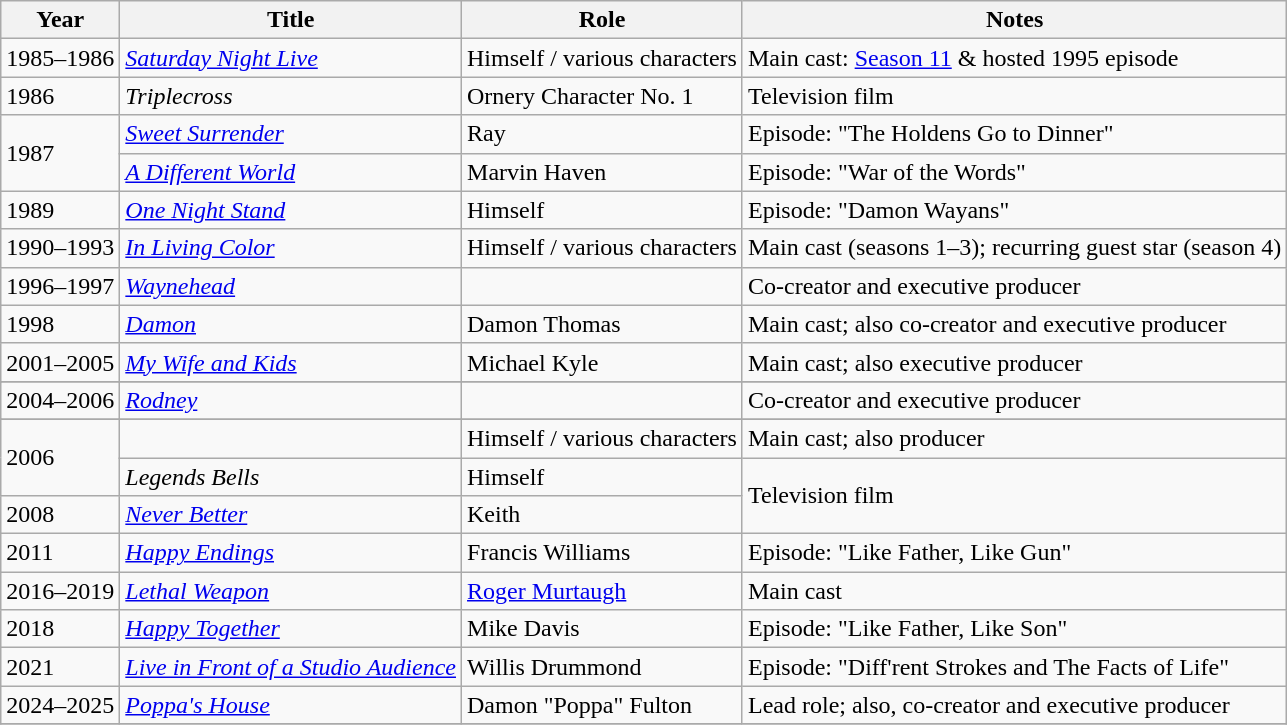<table class="wikitable sortable" style="font-size: 100%;">
<tr>
<th>Year</th>
<th>Title</th>
<th>Role</th>
<th>Notes</th>
</tr>
<tr>
<td>1985–1986</td>
<td><em><a href='#'>Saturday Night Live</a></em></td>
<td>Himself / various characters</td>
<td>Main cast: <a href='#'>Season 11</a> & hosted 1995 episode</td>
</tr>
<tr>
<td>1986</td>
<td><em>Triplecross</em></td>
<td>Ornery Character No. 1</td>
<td>Television film</td>
</tr>
<tr>
<td rowspan="2">1987</td>
<td><em><a href='#'>Sweet Surrender</a></em></td>
<td>Ray</td>
<td>Episode: "The Holdens Go to Dinner"</td>
</tr>
<tr>
<td><em><a href='#'>A Different World</a></em></td>
<td>Marvin Haven</td>
<td>Episode: "War of the Words"</td>
</tr>
<tr>
<td>1989</td>
<td><em><a href='#'>One Night Stand</a></em></td>
<td>Himself</td>
<td>Episode: "Damon Wayans"</td>
</tr>
<tr>
<td>1990–1993</td>
<td><em><a href='#'>In Living Color</a></em></td>
<td>Himself / various characters</td>
<td>Main cast (seasons 1–3); recurring guest star (season 4)</td>
</tr>
<tr>
<td>1996–1997</td>
<td><em><a href='#'>Waynehead</a></em></td>
<td></td>
<td>Co-creator and executive producer</td>
</tr>
<tr>
<td>1998</td>
<td><em><a href='#'>Damon</a></em></td>
<td>Damon Thomas</td>
<td>Main cast; also co-creator and executive producer</td>
</tr>
<tr>
<td>2001–2005</td>
<td><em><a href='#'>My Wife and Kids</a></em></td>
<td>Michael Kyle</td>
<td>Main cast; also executive producer</td>
</tr>
<tr>
</tr>
<tr>
<td>2004–2006</td>
<td><em><a href='#'>Rodney</a></em></td>
<td></td>
<td>Co-creator and executive producer</td>
</tr>
<tr>
</tr>
<tr>
<td rowspan="2">2006</td>
<td><em></em></td>
<td>Himself / various characters</td>
<td>Main cast; also producer</td>
</tr>
<tr>
<td><em>Legends Bells</em></td>
<td>Himself</td>
<td rowspan="2">Television film</td>
</tr>
<tr>
<td>2008</td>
<td><em><a href='#'>Never Better</a></em></td>
<td>Keith</td>
</tr>
<tr>
<td>2011</td>
<td><em><a href='#'>Happy Endings</a></em></td>
<td>Francis Williams</td>
<td>Episode: "Like Father, Like Gun"</td>
</tr>
<tr>
<td>2016–2019</td>
<td><em><a href='#'>Lethal Weapon</a></em></td>
<td><a href='#'>Roger Murtaugh</a></td>
<td>Main cast</td>
</tr>
<tr>
<td>2018</td>
<td><em><a href='#'>Happy Together</a></em></td>
<td>Mike Davis</td>
<td>Episode: "Like Father, Like Son"</td>
</tr>
<tr>
<td>2021</td>
<td><em><a href='#'>Live in Front of a Studio Audience</a></em></td>
<td>Willis Drummond</td>
<td>Episode: "Diff'rent Strokes and The Facts of Life"</td>
</tr>
<tr>
<td>2024–2025</td>
<td><em><a href='#'>Poppa's House</a></em></td>
<td>Damon "Poppa" Fulton</td>
<td>Lead role; also, co-creator and executive producer</td>
</tr>
<tr>
</tr>
</table>
